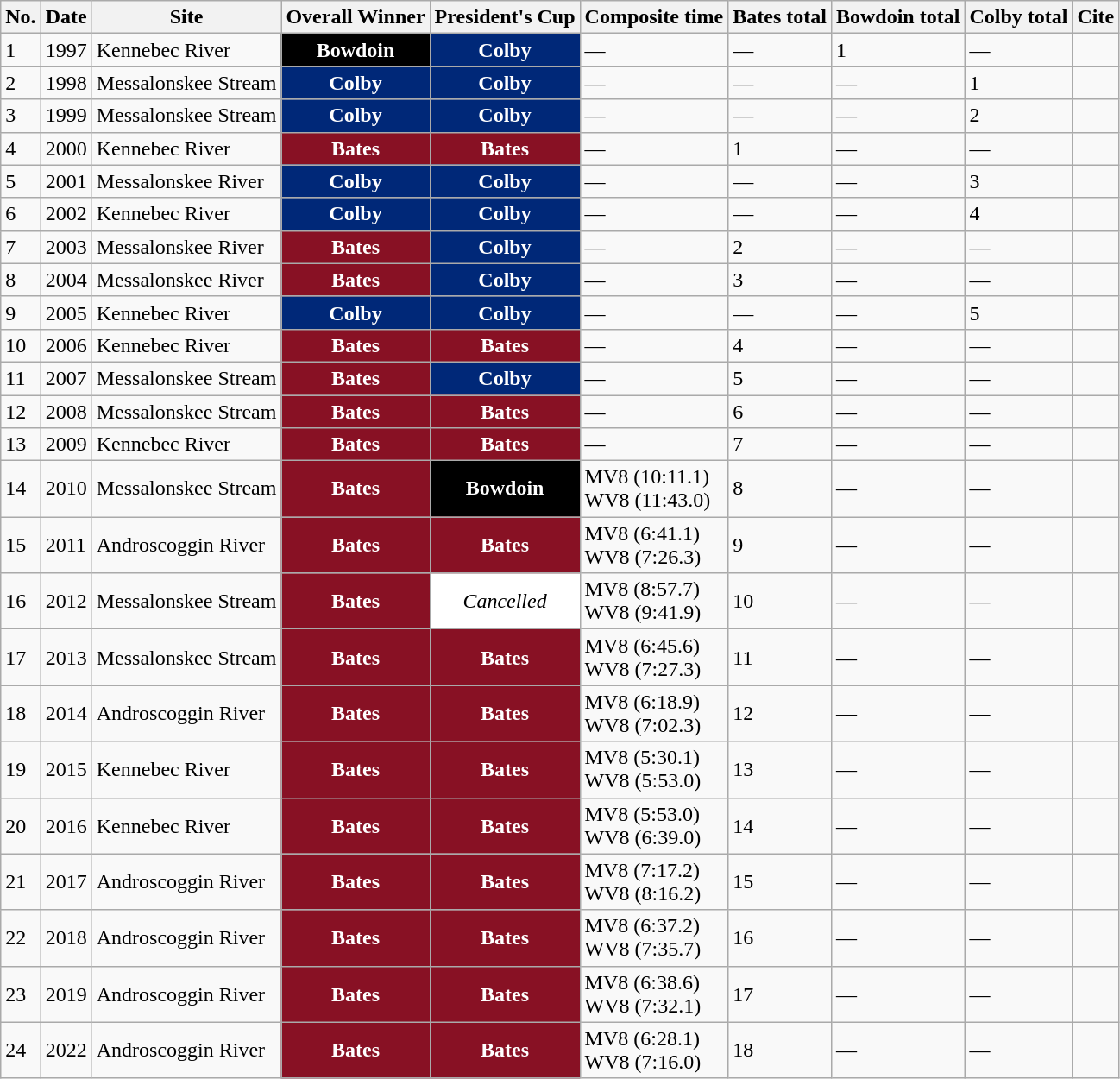<table class="wikitable">
<tr>
<th>No.</th>
<th>Date</th>
<th>Site</th>
<th>Overall Winner</th>
<th>President's Cup</th>
<th>Composite time</th>
<th>Bates total</th>
<th>Bowdoin total</th>
<th>Colby total</th>
<th>Cite</th>
</tr>
<tr>
<td>1</td>
<td>1997</td>
<td>Kennebec River</td>
<td align="center" style="background: #000000; color: #FFFFFF"><strong>Bowdoin</strong></td>
<td align="center" style="background: #002878; color: #FFFFFF"><strong>Colby</strong></td>
<td>—</td>
<td>—</td>
<td>1</td>
<td>—</td>
<td></td>
</tr>
<tr>
<td>2</td>
<td>1998</td>
<td>Messalonskee Stream</td>
<td align="center" style="background: #002878; color: #FFFFFF"><strong>Colby</strong></td>
<td align="center" style="background: #002878; color: #FFFFFF"><strong>Colby</strong></td>
<td>—</td>
<td>—</td>
<td>—</td>
<td>1</td>
<td></td>
</tr>
<tr>
<td>3</td>
<td>1999</td>
<td>Messalonskee Stream</td>
<td align="center" style="background: #002878; color: #FFFFFF"><strong>Colby</strong></td>
<td align="center" style="background: #002878; color: #FFFFFF"><strong>Colby</strong></td>
<td>—</td>
<td>—</td>
<td>—</td>
<td>2</td>
<td></td>
</tr>
<tr>
<td>4</td>
<td>2000</td>
<td>Kennebec River</td>
<td align="center" style="background: #881124; color: #FFFFFF"><strong>Bates</strong></td>
<td align="center" style="background: #881124; color: #FFFFFF"><strong>Bates</strong></td>
<td>—</td>
<td>1</td>
<td>—</td>
<td>—</td>
<td></td>
</tr>
<tr>
<td>5</td>
<td>2001</td>
<td>Messalonskee River</td>
<td align="center" style="background: #002878; color: #FFFFFF"><strong>Colby</strong></td>
<td align="center" style="background: #002878; color: #FFFFFF"><strong>Colby</strong></td>
<td>—</td>
<td>—</td>
<td>—</td>
<td>3</td>
<td></td>
</tr>
<tr>
<td>6</td>
<td>2002</td>
<td>Kennebec River</td>
<td align="center" style="background: #002878; color: #FFFFFF"><strong>Colby</strong></td>
<td align="center" style="background: #002878; color: #FFFFFF"><strong>Colby</strong></td>
<td>—</td>
<td>—</td>
<td>—</td>
<td>4</td>
<td></td>
</tr>
<tr>
<td>7</td>
<td>2003</td>
<td>Messalonskee River</td>
<td align="center" style="background: #881124; color: #FFFFFF"><strong>Bates</strong></td>
<td align="center" style="background: #002878; color: #FFFFFF"><strong>Colby</strong></td>
<td>—</td>
<td>2</td>
<td>—</td>
<td>—</td>
<td></td>
</tr>
<tr>
<td>8</td>
<td>2004</td>
<td>Messalonskee River</td>
<td align="center" style="background: #881124; color: #FFFFFF"><strong>Bates</strong></td>
<td align="center" style="background: #002878; color: #FFFFFF"><strong>Colby</strong></td>
<td>—</td>
<td>3</td>
<td>—</td>
<td>—</td>
<td></td>
</tr>
<tr>
<td>9</td>
<td>2005</td>
<td>Kennebec River</td>
<td align="center" style="background: #002878; color: #FFFFFF"><strong>Colby</strong></td>
<td align="center" style="background: #002878; color: #FFFFFF"><strong>Colby</strong></td>
<td>—</td>
<td>—</td>
<td>—</td>
<td>5</td>
<td></td>
</tr>
<tr>
<td>10</td>
<td>2006</td>
<td>Kennebec River</td>
<td align="center" style="background: #881124; color: #FFFFFF"><strong>Bates</strong></td>
<td align="center" style="background: #881124; color: #FFFFFF"><strong>Bates</strong></td>
<td>—</td>
<td>4</td>
<td>—</td>
<td>—</td>
<td></td>
</tr>
<tr>
<td>11</td>
<td>2007</td>
<td>Messalonskee Stream</td>
<td align="center" style="background: #881124; color: #FFFFFF"><strong>Bates</strong></td>
<td align="center" style="background: #002878; color: #FFFFFF"><strong>Colby</strong></td>
<td>—</td>
<td>5</td>
<td>—</td>
<td>—</td>
<td></td>
</tr>
<tr>
<td>12</td>
<td>2008</td>
<td>Messalonskee Stream</td>
<td align="center" style="background: #881124; color: #FFFFFF"><strong>Bates</strong></td>
<td align="center" style="background: #881124; color: #FFFFFF"><strong>Bates</strong></td>
<td>—</td>
<td>6</td>
<td>—</td>
<td>—</td>
<td></td>
</tr>
<tr>
<td>13</td>
<td>2009</td>
<td>Kennebec River</td>
<td align="center" style="background: #881124; color: #FFFFFF"><strong>Bates</strong></td>
<td align="center" style="background: #881124; color: #FFFFFF"><strong>Bates</strong></td>
<td>—</td>
<td>7</td>
<td>—</td>
<td>—</td>
<td></td>
</tr>
<tr>
<td>14</td>
<td>2010</td>
<td>Messalonskee Stream</td>
<td align="center" style="background: #881124; color: #FFFFFF"><strong>Bates</strong></td>
<td align="center" style="background: #000000; color: #FFFFFF"><strong>Bowdoin</strong></td>
<td>MV8 (10:11.1)<br>WV8 (11:43.0)</td>
<td>8</td>
<td>—</td>
<td>—</td>
<td></td>
</tr>
<tr>
<td>15</td>
<td>2011</td>
<td>Androscoggin River</td>
<td align="center" style="background: #881124; color: #FFFFFF"><strong>Bates</strong></td>
<td align="center" style="background: #881124; color: #FFFFFF"><strong>Bates</strong></td>
<td>MV8 (6:41.1)<br>WV8 (7:26.3)</td>
<td>9</td>
<td>—</td>
<td>—</td>
<td></td>
</tr>
<tr>
<td>16</td>
<td>2012</td>
<td>Messalonskee Stream</td>
<td align="center" style="background: #881124; color: #FFFFFF"><strong>Bates</strong></td>
<td align="center" style="background: #FFFFFF; color: #000000"><em>Cancelled</em></td>
<td>MV8 (8:57.7)<br>WV8 (9:41.9)</td>
<td>10</td>
<td>—</td>
<td>—</td>
<td></td>
</tr>
<tr>
<td>17</td>
<td>2013</td>
<td>Messalonskee Stream</td>
<td align="center" style="background: #881124; color: #FFFFFF"><strong>Bates</strong></td>
<td align="center" style="background: #881124; color: #FFFFFF"><strong>Bates</strong></td>
<td>MV8 (6:45.6)<br>WV8 (7:27.3)</td>
<td>11</td>
<td>—</td>
<td>—</td>
<td></td>
</tr>
<tr>
<td>18</td>
<td>2014</td>
<td>Androscoggin River</td>
<td align="center" style="background: #881124; color: #FFFFFF"><strong>Bates</strong></td>
<td align="center" style="background: #881124; color: #FFFFFF"><strong>Bates</strong></td>
<td>MV8 (6:18.9)<br>WV8 (7:02.3)</td>
<td>12</td>
<td>—</td>
<td>—</td>
<td></td>
</tr>
<tr>
<td>19</td>
<td>2015</td>
<td>Kennebec River</td>
<td align="center" style="background: #881124; color: #FFFFFF"><strong>Bates</strong></td>
<td align="center" style="background: #881124; color: #FFFFFF"><strong>Bates</strong></td>
<td>MV8 (5:30.1)<br>WV8 (5:53.0)</td>
<td>13</td>
<td>—</td>
<td>—</td>
<td></td>
</tr>
<tr>
<td>20</td>
<td>2016</td>
<td>Kennebec River</td>
<td align="center" style="background: #881124; color: #FFFFFF"><strong>Bates</strong></td>
<td align="center" style="background: #881124; color: #FFFFFF"><strong>Bates</strong></td>
<td>MV8 (5:53.0)<br>WV8 (6:39.0)</td>
<td>14</td>
<td>—</td>
<td>—</td>
<td></td>
</tr>
<tr>
<td>21</td>
<td>2017</td>
<td>Androscoggin River</td>
<td align="center" style="background: #881124; color: #FFFFFF"><strong>Bates</strong></td>
<td align="center" style="background: #881124; color: #FFFFFF"><strong>Bates</strong></td>
<td>MV8 (7:17.2)<br>WV8 (8:16.2)</td>
<td>15</td>
<td>—</td>
<td>—</td>
<td></td>
</tr>
<tr>
<td>22</td>
<td>2018</td>
<td>Androscoggin River</td>
<td align="center" style="background: #881124; color: #FFFFFF"><strong>Bates</strong></td>
<td align="center" style="background: #881124; color: #FFFFFF"><strong>Bates</strong></td>
<td>MV8 (6:37.2)<br>WV8 (7:35.7)</td>
<td>16</td>
<td>—</td>
<td>—</td>
<td></td>
</tr>
<tr>
<td>23</td>
<td>2019</td>
<td>Androscoggin River</td>
<td align="center" style="background: #881124; color: #FFFFFF"><strong>Bates</strong></td>
<td align="center" style="background: #881124; color: #FFFFFF"><strong>Bates</strong></td>
<td>MV8 (6:38.6)<br>WV8 (7:32.1)</td>
<td>17</td>
<td>—</td>
<td>—</td>
<td></td>
</tr>
<tr>
<td>24</td>
<td>2022</td>
<td>Androscoggin River</td>
<td align="center" style="background: #881124; color: #FFFFFF"><strong>Bates</strong></td>
<td align="center" style="background: #881124; color: #FFFFFF"><strong>Bates</strong></td>
<td>MV8 (6:28.1)<br>WV8 (7:16.0)</td>
<td>18</td>
<td>—</td>
<td>—</td>
<td></td>
</tr>
</table>
